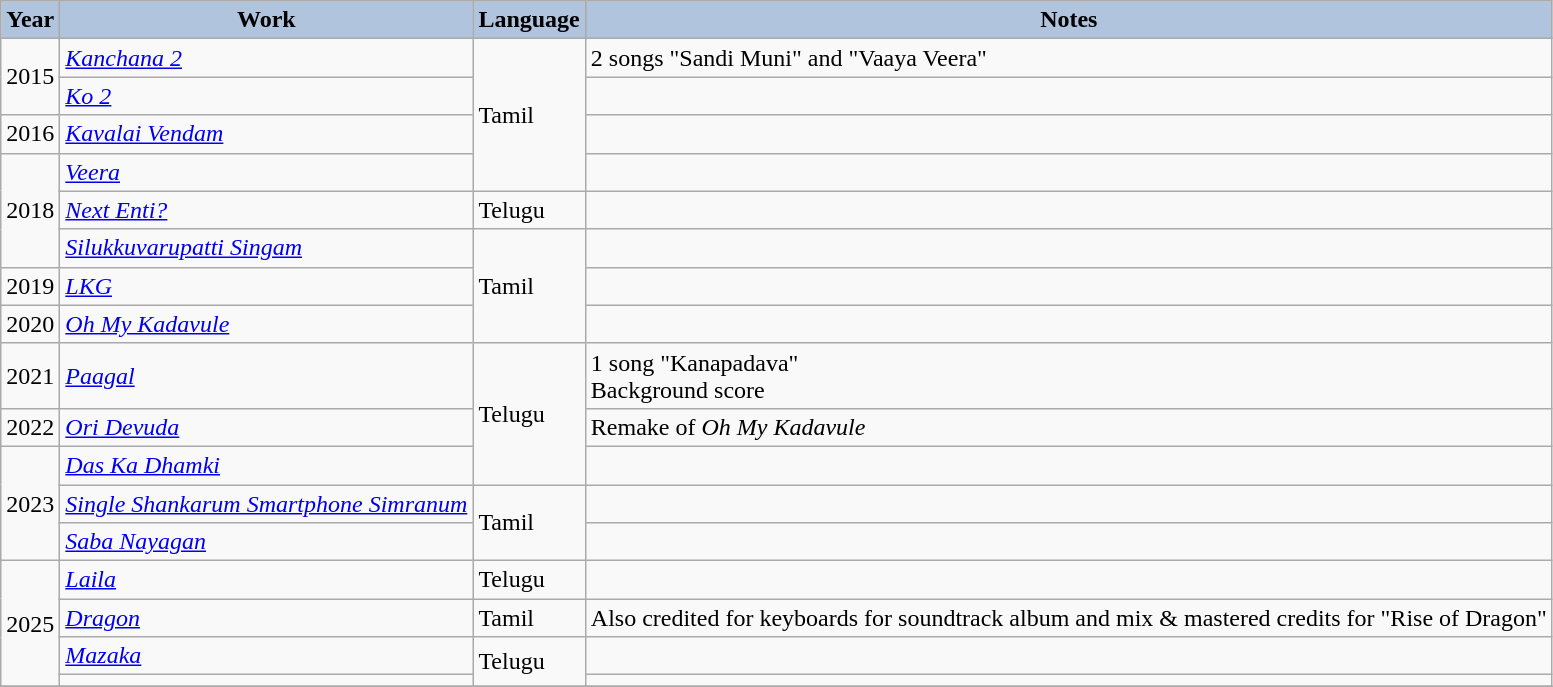<table class="wikitable sortable">
<tr>
<th style="background:#B0C4DE;">Year</th>
<th style="background:#B0C4DE;">Work</th>
<th style="background:#B0C4DE;">Language</th>
<th style="background:#B0C4DE;">Notes</th>
</tr>
<tr>
<td rowspan="2">2015</td>
<td><em><a href='#'>Kanchana 2</a></em></td>
<td rowspan="4">Tamil</td>
<td>2 songs "Sandi Muni" and "Vaaya Veera"</td>
</tr>
<tr>
<td><em><a href='#'>Ko 2</a></em></td>
<td></td>
</tr>
<tr>
<td rowspan="1">2016</td>
<td><em><a href='#'>Kavalai Vendam</a></em></td>
<td></td>
</tr>
<tr>
<td rowspan="3">2018</td>
<td><em><a href='#'>Veera</a></em></td>
<td></td>
</tr>
<tr>
<td><em><a href='#'>Next Enti?</a></em></td>
<td>Telugu</td>
<td></td>
</tr>
<tr>
<td><em><a href='#'>Silukkuvarupatti Singam</a></em></td>
<td rowspan="3">Tamil</td>
<td></td>
</tr>
<tr>
<td>2019</td>
<td><a href='#'><em>LKG</em></a></td>
<td></td>
</tr>
<tr>
<td rowspan="1">2020</td>
<td><em><a href='#'>Oh My Kadavule</a></em></td>
<td></td>
</tr>
<tr>
<td>2021</td>
<td><em><a href='#'>Paagal</a></em></td>
<td rowspan="3">Telugu</td>
<td>1 song "Kanapadava"<br>Background score</td>
</tr>
<tr>
<td>2022</td>
<td><em><a href='#'>Ori Devuda</a></em></td>
<td>Remake of <em>Oh My Kadavule</em></td>
</tr>
<tr>
<td rowspan="3">2023</td>
<td><em><a href='#'>Das Ka Dhamki</a></em></td>
<td></td>
</tr>
<tr>
<td><em><a href='#'>Single Shankarum Smartphone Simranum</a></em></td>
<td rowspan="2">Tamil</td>
<td></td>
</tr>
<tr>
<td><em><a href='#'>Saba Nayagan</a></em></td>
<td></td>
</tr>
<tr>
<td rowspan="4">2025</td>
<td><a href='#'><em>Laila</em></a></td>
<td>Telugu</td>
<td></td>
</tr>
<tr>
<td><a href='#'><em>Dragon</em></a></td>
<td>Tamil</td>
<td>Also credited for keyboards for soundtrack album and mix & mastered credits for "Rise of Dragon"</td>
</tr>
<tr>
<td><em><a href='#'>Mazaka</a></em></td>
<td rowspan="2">Telugu</td>
<td></td>
</tr>
<tr>
<td></td>
<td></td>
</tr>
<tr>
</tr>
</table>
